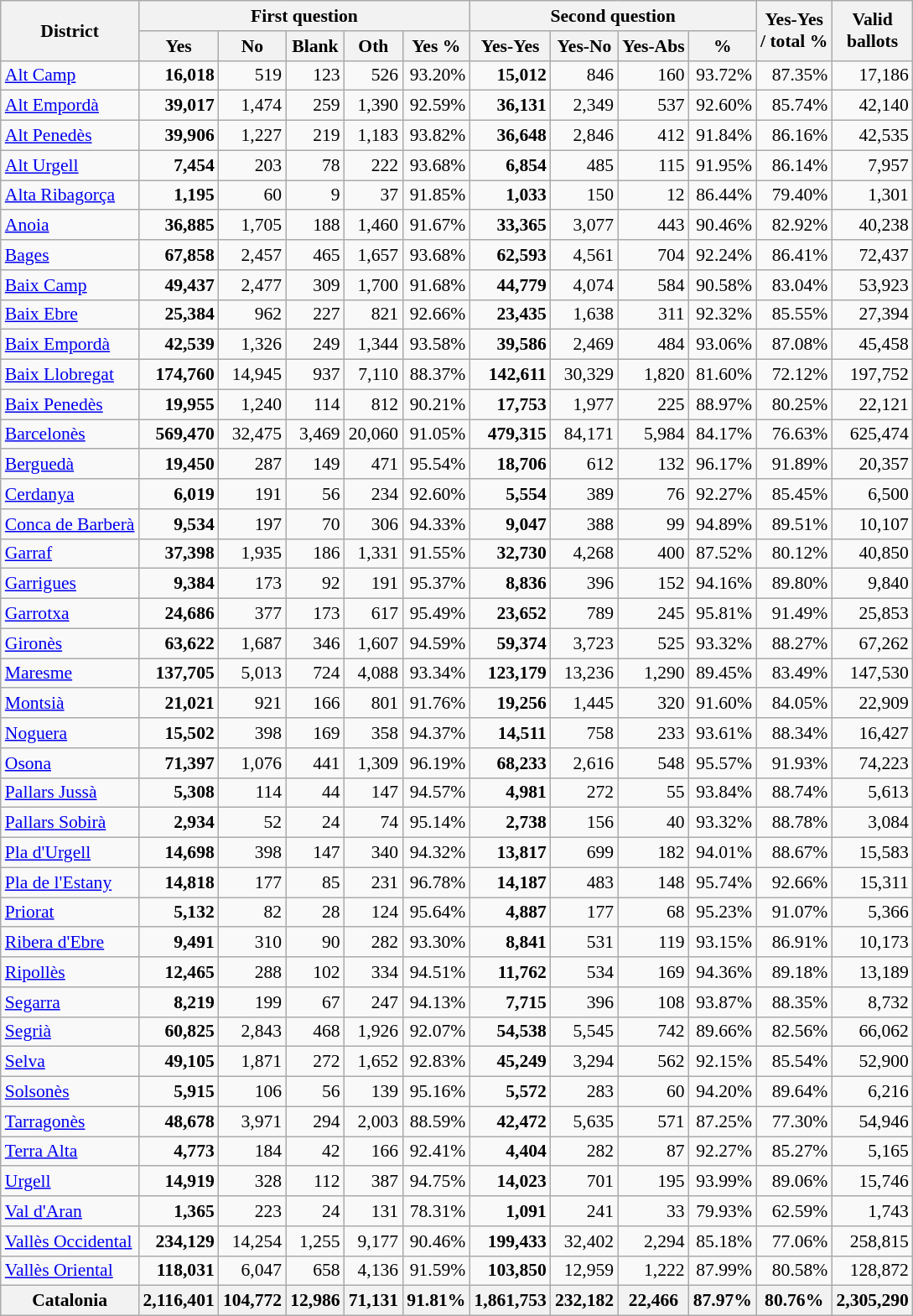<table class="wikitable sortable mw-datatable" style="text-align:right; font-size:90%">
<tr>
<th rowspan=2 scope="col">District</th>
<th colspan="5">First question</th>
<th colspan="4">Second question</th>
<th rowspan="2">Yes-Yes<br>/ total %</th>
<th rowspan=2>Valid<br>ballots</th>
</tr>
<tr>
<th scope="col">Yes</th>
<th scope="col">No</th>
<th scope="col">Blank</th>
<th>Oth</th>
<th>Yes %</th>
<th scope="col">Yes-Yes</th>
<th scope="col">Yes-No</th>
<th scope="col">Yes-Abs</th>
<th> %</th>
</tr>
<tr>
<td scope="row" style="text-align:left"><a href='#'>Alt Camp</a></td>
<td><strong>16,018</strong></td>
<td>519</td>
<td>123</td>
<td>526</td>
<td>93.20%</td>
<td><strong>15,012</strong></td>
<td>846</td>
<td>160</td>
<td>93.72%</td>
<td>87.35%</td>
<td>17,186</td>
</tr>
<tr>
<td scope="row" style="text-align:left"><a href='#'>Alt Empordà</a></td>
<td><strong>39,017</strong></td>
<td>1,474</td>
<td>259</td>
<td>1,390</td>
<td>92.59%</td>
<td><strong>36,131</strong></td>
<td>2,349</td>
<td>537</td>
<td>92.60%</td>
<td>85.74%</td>
<td>42,140</td>
</tr>
<tr>
<td scope="row" style="text-align:left"><a href='#'>Alt Penedès</a></td>
<td><strong>39,906</strong></td>
<td>1,227</td>
<td>219</td>
<td>1,183</td>
<td>93.82%</td>
<td><strong>36,648</strong></td>
<td>2,846</td>
<td>412</td>
<td>91.84%</td>
<td>86.16%</td>
<td>42,535</td>
</tr>
<tr>
<td scope="row" style="text-align:left"><a href='#'>Alt Urgell</a></td>
<td><strong>7,454</strong></td>
<td>203</td>
<td>78</td>
<td>222</td>
<td>93.68%</td>
<td><strong>6,854</strong></td>
<td>485</td>
<td>115</td>
<td>91.95%</td>
<td>86.14%</td>
<td>7,957</td>
</tr>
<tr>
<td scope="row" style="text-align:left"><a href='#'>Alta Ribagorça</a></td>
<td><strong>1,195</strong></td>
<td>60</td>
<td>9</td>
<td>37</td>
<td>91.85%</td>
<td><strong>1,033</strong></td>
<td>150</td>
<td>12</td>
<td>86.44%</td>
<td>79.40%</td>
<td>1,301</td>
</tr>
<tr>
<td scope="row" style="text-align:left"><a href='#'>Anoia</a></td>
<td><strong>36,885</strong></td>
<td>1,705</td>
<td>188</td>
<td>1,460</td>
<td>91.67%</td>
<td><strong>33,365</strong></td>
<td>3,077</td>
<td>443</td>
<td>90.46%</td>
<td>82.92%</td>
<td>40,238</td>
</tr>
<tr>
<td scope="row" style="text-align:left"><a href='#'>Bages</a></td>
<td><strong>67,858</strong></td>
<td>2,457</td>
<td>465</td>
<td>1,657</td>
<td>93.68%</td>
<td><strong>62,593</strong></td>
<td>4,561</td>
<td>704</td>
<td>92.24%</td>
<td>86.41%</td>
<td>72,437</td>
</tr>
<tr>
<td scope="row" style="text-align:left"><a href='#'>Baix Camp</a></td>
<td><strong>49,437</strong></td>
<td>2,477</td>
<td>309</td>
<td>1,700</td>
<td>91.68%</td>
<td><strong>44,779</strong></td>
<td>4,074</td>
<td>584</td>
<td>90.58%</td>
<td>83.04%</td>
<td>53,923</td>
</tr>
<tr>
<td scope="row" style="text-align:left"><a href='#'>Baix Ebre</a></td>
<td><strong>25,384</strong></td>
<td>962</td>
<td>227</td>
<td>821</td>
<td>92.66%</td>
<td><strong>23,435</strong></td>
<td>1,638</td>
<td>311</td>
<td>92.32%</td>
<td>85.55%</td>
<td>27,394</td>
</tr>
<tr>
<td scope="row" style="text-align:left"><a href='#'>Baix Empordà</a></td>
<td><strong>42,539</strong></td>
<td>1,326</td>
<td>249</td>
<td>1,344</td>
<td>93.58%</td>
<td><strong>39,586</strong></td>
<td>2,469</td>
<td>484</td>
<td>93.06%</td>
<td>87.08%</td>
<td>45,458</td>
</tr>
<tr>
<td scope="row" style="text-align:left"><a href='#'>Baix Llobregat</a></td>
<td><strong>174,760</strong></td>
<td>14,945</td>
<td>937</td>
<td>7,110</td>
<td>88.37%</td>
<td><strong>142,611</strong></td>
<td>30,329</td>
<td>1,820</td>
<td>81.60%</td>
<td>72.12%</td>
<td>197,752</td>
</tr>
<tr>
<td scope="row" style="text-align:left"><a href='#'>Baix Penedès</a></td>
<td><strong>19,955</strong></td>
<td>1,240</td>
<td>114</td>
<td>812</td>
<td>90.21%</td>
<td><strong>17,753</strong></td>
<td>1,977</td>
<td>225</td>
<td>88.97%</td>
<td>80.25%</td>
<td>22,121</td>
</tr>
<tr>
<td scope="row" style="text-align:left"><a href='#'>Barcelonès</a></td>
<td><strong>569,470</strong></td>
<td>32,475</td>
<td>3,469</td>
<td>20,060</td>
<td>91.05%</td>
<td><strong>479,315</strong></td>
<td>84,171</td>
<td>5,984</td>
<td>84.17%</td>
<td>76.63%</td>
<td>625,474</td>
</tr>
<tr>
<td scope="row" style="text-align:left"><a href='#'>Berguedà</a></td>
<td><strong>19,450</strong></td>
<td>287</td>
<td>149</td>
<td>471</td>
<td>95.54%</td>
<td><strong>18,706</strong></td>
<td>612</td>
<td>132</td>
<td>96.17%</td>
<td>91.89%</td>
<td>20,357</td>
</tr>
<tr>
<td scope="row" style="text-align:left"><a href='#'>Cerdanya</a></td>
<td><strong>6,019</strong></td>
<td>191</td>
<td>56</td>
<td>234</td>
<td>92.60%</td>
<td><strong>5,554</strong></td>
<td>389</td>
<td>76</td>
<td>92.27%</td>
<td>85.45%</td>
<td>6,500</td>
</tr>
<tr>
<td scope="row" style="text-align:left"><a href='#'>Conca de Barberà</a></td>
<td><strong>9,534</strong></td>
<td>197</td>
<td>70</td>
<td>306</td>
<td>94.33%</td>
<td><strong>9,047</strong></td>
<td>388</td>
<td>99</td>
<td>94.89%</td>
<td>89.51%</td>
<td>10,107</td>
</tr>
<tr>
<td scope="row" style="text-align:left"><a href='#'>Garraf</a></td>
<td><strong>37,398</strong></td>
<td>1,935</td>
<td>186</td>
<td>1,331</td>
<td>91.55%</td>
<td><strong>32,730</strong></td>
<td>4,268</td>
<td>400</td>
<td>87.52%</td>
<td>80.12%</td>
<td>40,850</td>
</tr>
<tr>
<td scope="row" style="text-align:left"><a href='#'>Garrigues</a></td>
<td><strong>9,384</strong></td>
<td>173</td>
<td>92</td>
<td>191</td>
<td>95.37%</td>
<td><strong>8,836</strong></td>
<td>396</td>
<td>152</td>
<td>94.16%</td>
<td>89.80%</td>
<td>9,840</td>
</tr>
<tr>
<td scope="row" style="text-align:left"><a href='#'>Garrotxa</a></td>
<td><strong>24,686</strong></td>
<td>377</td>
<td>173</td>
<td>617</td>
<td>95.49%</td>
<td><strong>23,652</strong></td>
<td>789</td>
<td>245</td>
<td>95.81%</td>
<td>91.49%</td>
<td>25,853</td>
</tr>
<tr>
<td scope="row" style="text-align:left"><a href='#'>Gironès</a></td>
<td><strong>63,622</strong></td>
<td>1,687</td>
<td>346</td>
<td>1,607</td>
<td>94.59%</td>
<td><strong>59,374</strong></td>
<td>3,723</td>
<td>525</td>
<td>93.32%</td>
<td>88.27%</td>
<td>67,262</td>
</tr>
<tr>
<td scope="row" style="text-align:left"><a href='#'>Maresme</a></td>
<td><strong>137,705</strong></td>
<td>5,013</td>
<td>724</td>
<td>4,088</td>
<td>93.34%</td>
<td><strong>123,179</strong></td>
<td>13,236</td>
<td>1,290</td>
<td>89.45%</td>
<td>83.49%</td>
<td>147,530</td>
</tr>
<tr>
<td scope="row" style="text-align:left"><a href='#'>Montsià</a></td>
<td><strong>21,021</strong></td>
<td>921</td>
<td>166</td>
<td>801</td>
<td>91.76%</td>
<td><strong>19,256</strong></td>
<td>1,445</td>
<td>320</td>
<td>91.60%</td>
<td>84.05%</td>
<td>22,909</td>
</tr>
<tr>
<td scope="row" style="text-align:left"><a href='#'>Noguera</a></td>
<td><strong>15,502</strong></td>
<td>398</td>
<td>169</td>
<td>358</td>
<td>94.37%</td>
<td><strong>14,511</strong></td>
<td>758</td>
<td>233</td>
<td>93.61%</td>
<td>88.34%</td>
<td>16,427</td>
</tr>
<tr>
<td scope="row" style="text-align:left"><a href='#'>Osona</a></td>
<td><strong>71,397</strong></td>
<td>1,076</td>
<td>441</td>
<td>1,309</td>
<td>96.19%</td>
<td><strong>68,233</strong></td>
<td>2,616</td>
<td>548</td>
<td>95.57%</td>
<td>91.93%</td>
<td>74,223</td>
</tr>
<tr>
<td scope="row" style="text-align:left"><a href='#'>Pallars Jussà</a></td>
<td><strong>5,308</strong></td>
<td>114</td>
<td>44</td>
<td>147</td>
<td>94.57%</td>
<td><strong>4,981</strong></td>
<td>272</td>
<td>55</td>
<td>93.84%</td>
<td>88.74%</td>
<td>5,613</td>
</tr>
<tr>
<td scope="row" style="text-align:left"><a href='#'>Pallars Sobirà</a></td>
<td><strong>2,934</strong></td>
<td>52</td>
<td>24</td>
<td>74</td>
<td>95.14%</td>
<td><strong>2,738</strong></td>
<td>156</td>
<td>40</td>
<td>93.32%</td>
<td>88.78%</td>
<td>3,084</td>
</tr>
<tr>
<td scope="row" style="text-align:left"><a href='#'>Pla d'Urgell</a></td>
<td><strong>14,698</strong></td>
<td>398</td>
<td>147</td>
<td>340</td>
<td>94.32%</td>
<td><strong>13,817</strong></td>
<td>699</td>
<td>182</td>
<td>94.01%</td>
<td>88.67%</td>
<td>15,583</td>
</tr>
<tr>
<td scope="row" style="text-align:left"><a href='#'>Pla de l'Estany</a></td>
<td><strong>14,818</strong></td>
<td>177</td>
<td>85</td>
<td>231</td>
<td>96.78%</td>
<td><strong>14,187</strong></td>
<td>483</td>
<td>148</td>
<td>95.74%</td>
<td>92.66%</td>
<td>15,311</td>
</tr>
<tr>
<td scope="row" style="text-align:left"><a href='#'>Priorat</a></td>
<td><strong>5,132</strong></td>
<td>82</td>
<td>28</td>
<td>124</td>
<td>95.64%</td>
<td><strong>4,887</strong></td>
<td>177</td>
<td>68</td>
<td>95.23%</td>
<td>91.07%</td>
<td>5,366</td>
</tr>
<tr>
<td scope="row" style="text-align:left"><a href='#'>Ribera d'Ebre</a></td>
<td><strong>9,491</strong></td>
<td>310</td>
<td>90</td>
<td>282</td>
<td>93.30%</td>
<td><strong>8,841</strong></td>
<td>531</td>
<td>119</td>
<td>93.15%</td>
<td>86.91%</td>
<td>10,173</td>
</tr>
<tr>
<td scope="row" style="text-align:left"><a href='#'>Ripollès</a></td>
<td><strong>12,465</strong></td>
<td>288</td>
<td>102</td>
<td>334</td>
<td>94.51%</td>
<td><strong>11,762</strong></td>
<td>534</td>
<td>169</td>
<td>94.36%</td>
<td>89.18%</td>
<td>13,189</td>
</tr>
<tr>
<td scope="row" style="text-align:left"><a href='#'>Segarra</a></td>
<td><strong>8,219</strong></td>
<td>199</td>
<td>67</td>
<td>247</td>
<td>94.13%</td>
<td><strong>7,715</strong></td>
<td>396</td>
<td>108</td>
<td>93.87%</td>
<td>88.35%</td>
<td>8,732</td>
</tr>
<tr>
<td scope="row" style="text-align:left"><a href='#'>Segrià</a></td>
<td><strong>60,825</strong></td>
<td>2,843</td>
<td>468</td>
<td>1,926</td>
<td>92.07%</td>
<td><strong>54,538</strong></td>
<td>5,545</td>
<td>742</td>
<td>89.66%</td>
<td>82.56%</td>
<td>66,062</td>
</tr>
<tr>
<td scope="row" style="text-align:left"><a href='#'>Selva</a></td>
<td><strong>49,105</strong></td>
<td>1,871</td>
<td>272</td>
<td>1,652</td>
<td>92.83%</td>
<td><strong>45,249</strong></td>
<td>3,294</td>
<td>562</td>
<td>92.15%</td>
<td>85.54%</td>
<td>52,900</td>
</tr>
<tr>
<td scope="row" style="text-align:left"><a href='#'>Solsonès</a></td>
<td><strong>5,915</strong></td>
<td>106</td>
<td>56</td>
<td>139</td>
<td>95.16%</td>
<td><strong>5,572</strong></td>
<td>283</td>
<td>60</td>
<td>94.20%</td>
<td>89.64%</td>
<td>6,216</td>
</tr>
<tr>
<td scope="row" style="text-align:left"><a href='#'>Tarragonès</a></td>
<td><strong>48,678</strong></td>
<td>3,971</td>
<td>294</td>
<td>2,003</td>
<td>88.59%</td>
<td><strong>42,472</strong></td>
<td>5,635</td>
<td>571</td>
<td>87.25%</td>
<td>77.30%</td>
<td>54,946</td>
</tr>
<tr>
<td scope="row" style="text-align:left"><a href='#'>Terra Alta</a></td>
<td><strong>4,773</strong></td>
<td>184</td>
<td>42</td>
<td>166</td>
<td>92.41%</td>
<td><strong>4,404</strong></td>
<td>282</td>
<td>87</td>
<td>92.27%</td>
<td>85.27%</td>
<td>5,165</td>
</tr>
<tr>
<td scope="row" style="text-align:left"><a href='#'>Urgell</a></td>
<td><strong>14,919</strong></td>
<td>328</td>
<td>112</td>
<td>387</td>
<td>94.75%</td>
<td><strong>14,023</strong></td>
<td>701</td>
<td>195</td>
<td>93.99%</td>
<td>89.06%</td>
<td>15,746</td>
</tr>
<tr>
<td scope="row" style="text-align:left"><a href='#'>Val d'Aran</a></td>
<td><strong>1,365</strong></td>
<td>223</td>
<td>24</td>
<td>131</td>
<td>78.31%</td>
<td><strong>1,091</strong></td>
<td>241</td>
<td>33</td>
<td>79.93%</td>
<td>62.59%</td>
<td>1,743</td>
</tr>
<tr>
<td scope="row" style="text-align:left"><a href='#'>Vallès Occidental</a></td>
<td><strong>234,129</strong></td>
<td>14,254</td>
<td>1,255</td>
<td>9,177</td>
<td>90.46%</td>
<td><strong>199,433</strong></td>
<td>32,402</td>
<td>2,294</td>
<td>85.18%</td>
<td>77.06%</td>
<td>258,815</td>
</tr>
<tr>
<td scope="row" style="text-align:left"><a href='#'>Vallès Oriental</a></td>
<td><strong>118,031</strong></td>
<td>6,047</td>
<td>658</td>
<td>4,136</td>
<td>91.59%</td>
<td><strong>103,850</strong></td>
<td>12,959</td>
<td>1,222</td>
<td>87.99%</td>
<td>80.58%</td>
<td>128,872</td>
</tr>
<tr>
<th scope="row">Catalonia</th>
<th>2,116,401</th>
<th>104,772</th>
<th>12,986</th>
<th>71,131</th>
<th>91.81%</th>
<th>1,861,753</th>
<th>232,182</th>
<th>22,466</th>
<th>87.97%</th>
<th>80.76%</th>
<th>2,305,290</th>
</tr>
</table>
